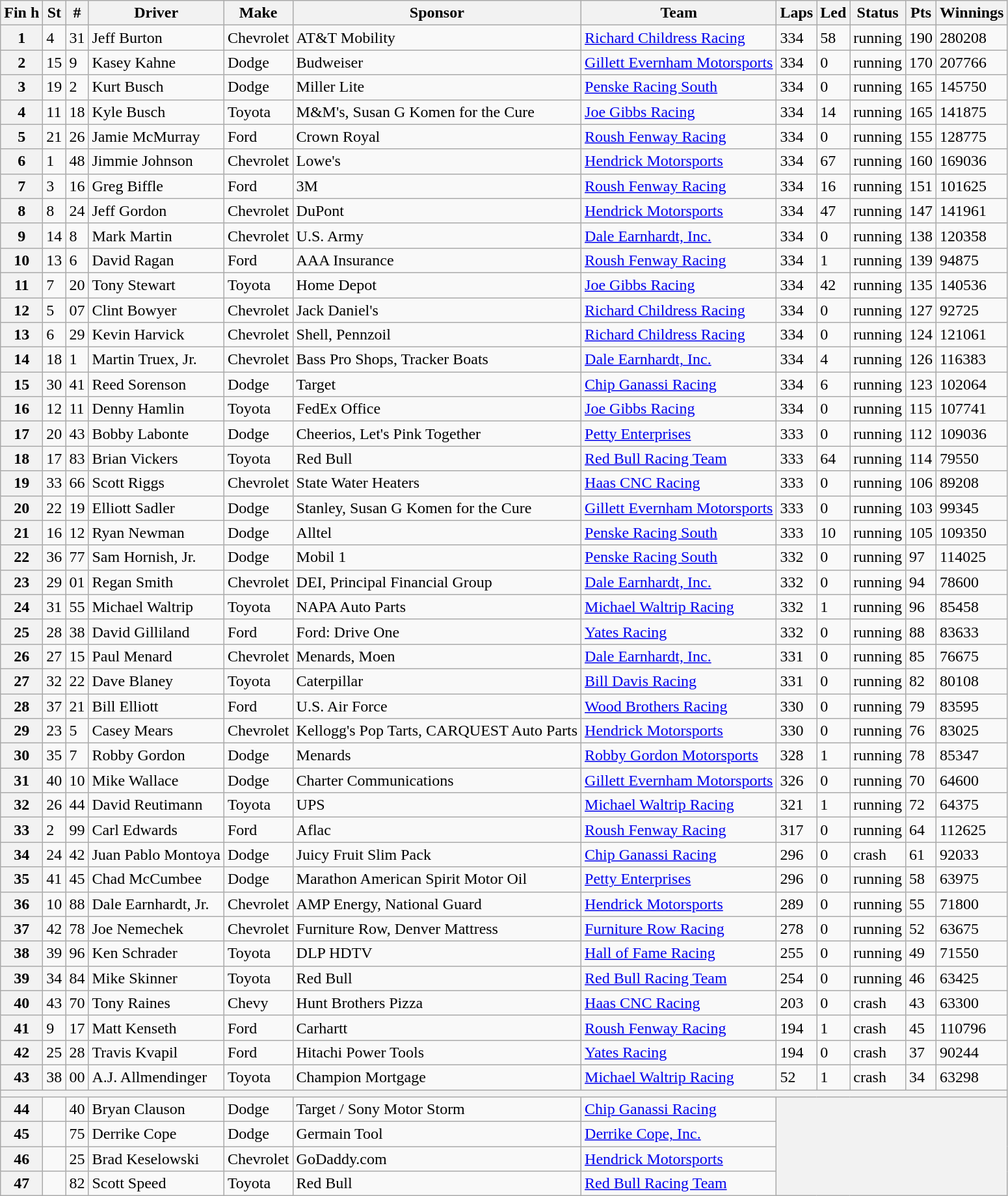<table class="wikitable sortable">
<tr>
<th>Fin h</th>
<th>St</th>
<th>#</th>
<th>Driver</th>
<th>Make</th>
<th>Sponsor</th>
<th>Team</th>
<th>Laps</th>
<th>Led</th>
<th>Status</th>
<th>Pts</th>
<th>Winnings</th>
</tr>
<tr>
<th>1</th>
<td>4</td>
<td>31</td>
<td>Jeff Burton</td>
<td>Chevrolet</td>
<td>AT&T Mobility</td>
<td><a href='#'>Richard Childress Racing</a></td>
<td>334</td>
<td>58</td>
<td>running</td>
<td>190</td>
<td>280208</td>
</tr>
<tr>
<th>2</th>
<td>15</td>
<td>9</td>
<td>Kasey Kahne</td>
<td>Dodge</td>
<td>Budweiser</td>
<td><a href='#'>Gillett Evernham Motorsports</a></td>
<td>334</td>
<td>0</td>
<td>running</td>
<td>170</td>
<td>207766</td>
</tr>
<tr>
<th>3</th>
<td>19</td>
<td>2</td>
<td>Kurt Busch</td>
<td>Dodge</td>
<td>Miller Lite</td>
<td><a href='#'>Penske Racing South</a></td>
<td>334</td>
<td>0</td>
<td>running</td>
<td>165</td>
<td>145750</td>
</tr>
<tr>
<th>4</th>
<td>11</td>
<td>18</td>
<td>Kyle Busch</td>
<td>Toyota</td>
<td>M&M's, Susan G Komen for the Cure</td>
<td><a href='#'>Joe Gibbs Racing</a></td>
<td>334</td>
<td>14</td>
<td>running</td>
<td>165</td>
<td>141875</td>
</tr>
<tr>
<th>5</th>
<td>21</td>
<td>26</td>
<td>Jamie McMurray</td>
<td>Ford</td>
<td>Crown Royal</td>
<td><a href='#'>Roush Fenway Racing</a></td>
<td>334</td>
<td>0</td>
<td>running</td>
<td>155</td>
<td>128775</td>
</tr>
<tr>
<th>6</th>
<td>1</td>
<td>48</td>
<td>Jimmie Johnson</td>
<td>Chevrolet</td>
<td>Lowe's</td>
<td><a href='#'>Hendrick Motorsports</a></td>
<td>334</td>
<td>67</td>
<td>running</td>
<td>160</td>
<td>169036</td>
</tr>
<tr>
<th>7</th>
<td>3</td>
<td>16</td>
<td>Greg Biffle</td>
<td>Ford</td>
<td>3M</td>
<td><a href='#'>Roush Fenway Racing</a></td>
<td>334</td>
<td>16</td>
<td>running</td>
<td>151</td>
<td>101625</td>
</tr>
<tr>
<th>8</th>
<td>8</td>
<td>24</td>
<td>Jeff Gordon</td>
<td>Chevrolet</td>
<td>DuPont</td>
<td><a href='#'>Hendrick Motorsports</a></td>
<td>334</td>
<td>47</td>
<td>running</td>
<td>147</td>
<td>141961</td>
</tr>
<tr>
<th>9</th>
<td>14</td>
<td>8</td>
<td>Mark Martin</td>
<td>Chevrolet</td>
<td>U.S. Army</td>
<td><a href='#'>Dale Earnhardt, Inc.</a></td>
<td>334</td>
<td>0</td>
<td>running</td>
<td>138</td>
<td>120358</td>
</tr>
<tr>
<th>10</th>
<td>13</td>
<td>6</td>
<td>David Ragan</td>
<td>Ford</td>
<td>AAA Insurance</td>
<td><a href='#'>Roush Fenway Racing</a></td>
<td>334</td>
<td>1</td>
<td>running</td>
<td>139</td>
<td>94875</td>
</tr>
<tr>
<th>11</th>
<td>7</td>
<td>20</td>
<td>Tony Stewart</td>
<td>Toyota</td>
<td>Home Depot</td>
<td><a href='#'>Joe Gibbs Racing</a></td>
<td>334</td>
<td>42</td>
<td>running</td>
<td>135</td>
<td>140536</td>
</tr>
<tr>
<th>12</th>
<td>5</td>
<td>07</td>
<td>Clint Bowyer</td>
<td>Chevrolet</td>
<td>Jack Daniel's</td>
<td><a href='#'>Richard Childress Racing</a></td>
<td>334</td>
<td>0</td>
<td>running</td>
<td>127</td>
<td>92725</td>
</tr>
<tr>
<th>13</th>
<td>6</td>
<td>29</td>
<td>Kevin Harvick</td>
<td>Chevrolet</td>
<td>Shell, Pennzoil</td>
<td><a href='#'>Richard Childress Racing</a></td>
<td>334</td>
<td>0</td>
<td>running</td>
<td>124</td>
<td>121061</td>
</tr>
<tr>
<th>14</th>
<td>18</td>
<td>1</td>
<td>Martin Truex, Jr.</td>
<td>Chevrolet</td>
<td>Bass Pro Shops, Tracker Boats</td>
<td><a href='#'>Dale Earnhardt, Inc.</a></td>
<td>334</td>
<td>4</td>
<td>running</td>
<td>126</td>
<td>116383</td>
</tr>
<tr>
<th>15</th>
<td>30</td>
<td>41</td>
<td>Reed Sorenson</td>
<td>Dodge</td>
<td>Target</td>
<td><a href='#'>Chip Ganassi Racing</a></td>
<td>334</td>
<td>6</td>
<td>running</td>
<td>123</td>
<td>102064</td>
</tr>
<tr>
<th>16</th>
<td>12</td>
<td>11</td>
<td>Denny Hamlin</td>
<td>Toyota</td>
<td>FedEx Office</td>
<td><a href='#'>Joe Gibbs Racing</a></td>
<td>334</td>
<td>0</td>
<td>running</td>
<td>115</td>
<td>107741</td>
</tr>
<tr>
<th>17</th>
<td>20</td>
<td>43</td>
<td>Bobby Labonte</td>
<td>Dodge</td>
<td>Cheerios, Let's Pink Together</td>
<td><a href='#'>Petty Enterprises</a></td>
<td>333</td>
<td>0</td>
<td>running</td>
<td>112</td>
<td>109036</td>
</tr>
<tr>
<th>18</th>
<td>17</td>
<td>83</td>
<td>Brian Vickers</td>
<td>Toyota</td>
<td>Red Bull</td>
<td><a href='#'>Red Bull Racing Team</a></td>
<td>333</td>
<td>64</td>
<td>running</td>
<td>114</td>
<td>79550</td>
</tr>
<tr>
<th>19</th>
<td>33</td>
<td>66</td>
<td>Scott Riggs</td>
<td>Chevrolet</td>
<td>State Water Heaters</td>
<td><a href='#'>Haas CNC Racing</a></td>
<td>333</td>
<td>0</td>
<td>running</td>
<td>106</td>
<td>89208</td>
</tr>
<tr>
<th>20</th>
<td>22</td>
<td>19</td>
<td>Elliott Sadler</td>
<td>Dodge</td>
<td>Stanley, Susan G Komen for the Cure</td>
<td><a href='#'>Gillett Evernham Motorsports</a></td>
<td>333</td>
<td>0</td>
<td>running</td>
<td>103</td>
<td>99345</td>
</tr>
<tr>
<th>21</th>
<td>16</td>
<td>12</td>
<td>Ryan Newman</td>
<td>Dodge</td>
<td>Alltel</td>
<td><a href='#'>Penske Racing South</a></td>
<td>333</td>
<td>10</td>
<td>running</td>
<td>105</td>
<td>109350</td>
</tr>
<tr>
<th>22</th>
<td>36</td>
<td>77</td>
<td>Sam Hornish, Jr.</td>
<td>Dodge</td>
<td>Mobil 1</td>
<td><a href='#'>Penske Racing South</a></td>
<td>332</td>
<td>0</td>
<td>running</td>
<td>97</td>
<td>114025</td>
</tr>
<tr>
<th>23</th>
<td>29</td>
<td>01</td>
<td>Regan Smith</td>
<td>Chevrolet</td>
<td>DEI, Principal Financial Group</td>
<td><a href='#'>Dale Earnhardt, Inc.</a></td>
<td>332</td>
<td>0</td>
<td>running</td>
<td>94</td>
<td>78600</td>
</tr>
<tr>
<th>24</th>
<td>31</td>
<td>55</td>
<td>Michael Waltrip</td>
<td>Toyota</td>
<td>NAPA Auto Parts</td>
<td><a href='#'>Michael Waltrip Racing</a></td>
<td>332</td>
<td>1</td>
<td>running</td>
<td>96</td>
<td>85458</td>
</tr>
<tr>
<th>25</th>
<td>28</td>
<td>38</td>
<td>David Gilliland</td>
<td>Ford</td>
<td>Ford: Drive One</td>
<td><a href='#'>Yates Racing</a></td>
<td>332</td>
<td>0</td>
<td>running</td>
<td>88</td>
<td>83633</td>
</tr>
<tr>
<th>26</th>
<td>27</td>
<td>15</td>
<td>Paul Menard</td>
<td>Chevrolet</td>
<td>Menards, Moen</td>
<td><a href='#'>Dale Earnhardt, Inc.</a></td>
<td>331</td>
<td>0</td>
<td>running</td>
<td>85</td>
<td>76675</td>
</tr>
<tr>
<th>27</th>
<td>32</td>
<td>22</td>
<td>Dave Blaney</td>
<td>Toyota</td>
<td>Caterpillar</td>
<td><a href='#'>Bill Davis Racing</a></td>
<td>331</td>
<td>0</td>
<td>running</td>
<td>82</td>
<td>80108</td>
</tr>
<tr>
<th>28</th>
<td>37</td>
<td>21</td>
<td>Bill Elliott</td>
<td>Ford</td>
<td>U.S. Air Force</td>
<td><a href='#'>Wood Brothers Racing</a></td>
<td>330</td>
<td>0</td>
<td>running</td>
<td>79</td>
<td>83595</td>
</tr>
<tr>
<th>29</th>
<td>23</td>
<td>5</td>
<td>Casey Mears</td>
<td>Chevrolet</td>
<td>Kellogg's Pop Tarts, CARQUEST Auto Parts</td>
<td><a href='#'>Hendrick Motorsports</a></td>
<td>330</td>
<td>0</td>
<td>running</td>
<td>76</td>
<td>83025</td>
</tr>
<tr>
<th>30</th>
<td>35</td>
<td>7</td>
<td>Robby Gordon</td>
<td>Dodge</td>
<td>Menards</td>
<td><a href='#'>Robby Gordon Motorsports</a></td>
<td>328</td>
<td>1</td>
<td>running</td>
<td>78</td>
<td>85347</td>
</tr>
<tr>
<th>31</th>
<td>40</td>
<td>10</td>
<td>Mike Wallace</td>
<td>Dodge</td>
<td>Charter Communications</td>
<td><a href='#'>Gillett Evernham Motorsports</a></td>
<td>326</td>
<td>0</td>
<td>running</td>
<td>70</td>
<td>64600</td>
</tr>
<tr>
<th>32</th>
<td>26</td>
<td>44</td>
<td>David Reutimann</td>
<td>Toyota</td>
<td>UPS</td>
<td><a href='#'>Michael Waltrip Racing</a></td>
<td>321</td>
<td>1</td>
<td>running</td>
<td>72</td>
<td>64375</td>
</tr>
<tr>
<th>33</th>
<td>2</td>
<td>99</td>
<td>Carl Edwards</td>
<td>Ford</td>
<td>Aflac</td>
<td><a href='#'>Roush Fenway Racing</a></td>
<td>317</td>
<td>0</td>
<td>running</td>
<td>64</td>
<td>112625</td>
</tr>
<tr>
<th>34</th>
<td>24</td>
<td>42</td>
<td>Juan Pablo Montoya</td>
<td>Dodge</td>
<td>Juicy Fruit Slim Pack</td>
<td><a href='#'>Chip Ganassi Racing</a></td>
<td>296</td>
<td>0</td>
<td>crash</td>
<td>61</td>
<td>92033</td>
</tr>
<tr>
<th>35</th>
<td>41</td>
<td>45</td>
<td>Chad McCumbee</td>
<td>Dodge</td>
<td>Marathon American Spirit Motor Oil</td>
<td><a href='#'>Petty Enterprises</a></td>
<td>296</td>
<td>0</td>
<td>running</td>
<td>58</td>
<td>63975</td>
</tr>
<tr>
<th>36</th>
<td>10</td>
<td>88</td>
<td>Dale Earnhardt, Jr.</td>
<td>Chevrolet</td>
<td>AMP Energy, National Guard</td>
<td><a href='#'>Hendrick Motorsports</a></td>
<td>289</td>
<td>0</td>
<td>running</td>
<td>55</td>
<td>71800</td>
</tr>
<tr>
<th>37</th>
<td>42</td>
<td>78</td>
<td>Joe Nemechek</td>
<td>Chevrolet</td>
<td>Furniture Row, Denver Mattress</td>
<td><a href='#'>Furniture Row Racing</a></td>
<td>278</td>
<td>0</td>
<td>running</td>
<td>52</td>
<td>63675</td>
</tr>
<tr>
<th>38</th>
<td>39</td>
<td>96</td>
<td>Ken Schrader</td>
<td>Toyota</td>
<td>DLP HDTV</td>
<td><a href='#'>Hall of Fame Racing</a></td>
<td>255</td>
<td>0</td>
<td>running</td>
<td>49</td>
<td>71550</td>
</tr>
<tr>
<th>39</th>
<td>34</td>
<td>84</td>
<td>Mike Skinner</td>
<td>Toyota</td>
<td>Red Bull</td>
<td><a href='#'>Red Bull Racing Team</a></td>
<td>254</td>
<td>0</td>
<td>running</td>
<td>46</td>
<td>63425</td>
</tr>
<tr>
<th>40</th>
<td>43</td>
<td>70</td>
<td>Tony Raines</td>
<td>Chevy</td>
<td>Hunt Brothers Pizza</td>
<td><a href='#'>Haas CNC Racing</a></td>
<td>203</td>
<td>0</td>
<td>crash</td>
<td>43</td>
<td>63300</td>
</tr>
<tr>
<th>41</th>
<td>9</td>
<td>17</td>
<td>Matt Kenseth</td>
<td>Ford</td>
<td>Carhartt</td>
<td><a href='#'>Roush Fenway Racing</a></td>
<td>194</td>
<td>1</td>
<td>crash</td>
<td>45</td>
<td>110796</td>
</tr>
<tr>
<th>42</th>
<td>25</td>
<td>28</td>
<td>Travis Kvapil</td>
<td>Ford</td>
<td>Hitachi Power Tools</td>
<td><a href='#'>Yates Racing</a></td>
<td>194</td>
<td>0</td>
<td>crash</td>
<td>37</td>
<td>90244</td>
</tr>
<tr>
<th>43</th>
<td>38</td>
<td>00</td>
<td>A.J. Allmendinger</td>
<td>Toyota</td>
<td>Champion Mortgage</td>
<td><a href='#'>Michael Waltrip Racing</a></td>
<td>52</td>
<td>1</td>
<td>crash</td>
<td>34</td>
<td>63298</td>
</tr>
<tr>
<th colspan="12"></th>
</tr>
<tr>
<th>44</th>
<td></td>
<td>40</td>
<td>Bryan Clauson</td>
<td>Dodge</td>
<td>Target / Sony Motor Storm</td>
<td><a href='#'>Chip Ganassi Racing</a></td>
<th colspan="5" rowspan="4"></th>
</tr>
<tr>
<th>45</th>
<td></td>
<td>75</td>
<td>Derrike Cope</td>
<td>Dodge</td>
<td>Germain Tool</td>
<td><a href='#'>Derrike Cope, Inc.</a></td>
</tr>
<tr>
<th>46</th>
<td></td>
<td>25</td>
<td>Brad Keselowski</td>
<td>Chevrolet</td>
<td>GoDaddy.com</td>
<td><a href='#'>Hendrick Motorsports</a></td>
</tr>
<tr>
<th>47</th>
<td></td>
<td>82</td>
<td>Scott Speed</td>
<td>Toyota</td>
<td>Red Bull</td>
<td><a href='#'>Red Bull Racing Team</a></td>
</tr>
</table>
